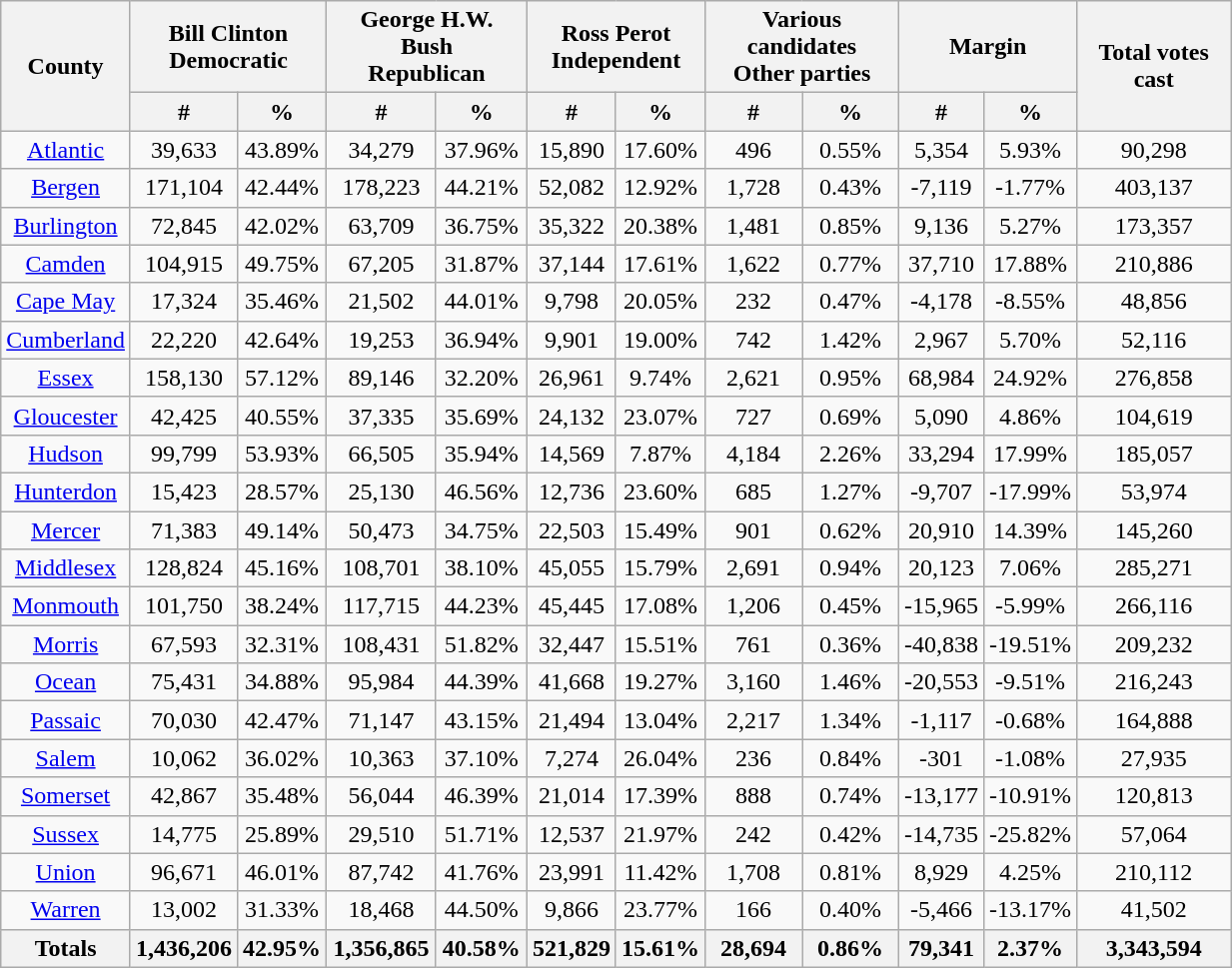<table width="65%" class="wikitable sortable" style="text-align:center">
<tr>
<th style="text-align:center;" rowspan="2">County</th>
<th style="text-align:center;" colspan="2">Bill Clinton<br>Democratic</th>
<th style="text-align:center;" colspan="2">George H.W. Bush<br>Republican</th>
<th style="text-align:center;" colspan="2">Ross Perot<br>Independent</th>
<th style="text-align:center;" colspan="2">Various candidates<br>Other parties</th>
<th style="text-align:center;" colspan="2">Margin</th>
<th style="text-align:center;" rowspan="2">Total votes cast</th>
</tr>
<tr>
<th style="text-align:center;" data-sort-type="number">#</th>
<th style="text-align:center;" data-sort-type="number">%</th>
<th style="text-align:center;" data-sort-type="number">#</th>
<th style="text-align:center;" data-sort-type="number">%</th>
<th style="text-align:center;" data-sort-type="number">#</th>
<th style="text-align:center;" data-sort-type="number">%</th>
<th style="text-align:center;" data-sort-type="number">#</th>
<th style="text-align:center;" data-sort-type="number">%</th>
<th style="text-align:center;" data-sort-type="number">#</th>
<th style="text-align:center;" data-sort-type="number">%</th>
</tr>
<tr style="text-align:center;">
<td><a href='#'>Atlantic</a></td>
<td>39,633</td>
<td>43.89%</td>
<td>34,279</td>
<td>37.96%</td>
<td>15,890</td>
<td>17.60%</td>
<td>496</td>
<td>0.55%</td>
<td>5,354</td>
<td>5.93%</td>
<td>90,298</td>
</tr>
<tr style="text-align:center;">
<td><a href='#'>Bergen</a></td>
<td>171,104</td>
<td>42.44%</td>
<td>178,223</td>
<td>44.21%</td>
<td>52,082</td>
<td>12.92%</td>
<td>1,728</td>
<td>0.43%</td>
<td>-7,119</td>
<td>-1.77%</td>
<td>403,137</td>
</tr>
<tr style="text-align:center;">
<td><a href='#'>Burlington</a></td>
<td>72,845</td>
<td>42.02%</td>
<td>63,709</td>
<td>36.75%</td>
<td>35,322</td>
<td>20.38%</td>
<td>1,481</td>
<td>0.85%</td>
<td>9,136</td>
<td>5.27%</td>
<td>173,357</td>
</tr>
<tr style="text-align:center;">
<td><a href='#'>Camden</a></td>
<td>104,915</td>
<td>49.75%</td>
<td>67,205</td>
<td>31.87%</td>
<td>37,144</td>
<td>17.61%</td>
<td>1,622</td>
<td>0.77%</td>
<td>37,710</td>
<td>17.88%</td>
<td>210,886</td>
</tr>
<tr style="text-align:center;">
<td><a href='#'>Cape May</a></td>
<td>17,324</td>
<td>35.46%</td>
<td>21,502</td>
<td>44.01%</td>
<td>9,798</td>
<td>20.05%</td>
<td>232</td>
<td>0.47%</td>
<td>-4,178</td>
<td>-8.55%</td>
<td>48,856</td>
</tr>
<tr style="text-align:center;">
<td><a href='#'>Cumberland</a></td>
<td>22,220</td>
<td>42.64%</td>
<td>19,253</td>
<td>36.94%</td>
<td>9,901</td>
<td>19.00%</td>
<td>742</td>
<td>1.42%</td>
<td>2,967</td>
<td>5.70%</td>
<td>52,116</td>
</tr>
<tr style="text-align:center;">
<td><a href='#'>Essex</a></td>
<td>158,130</td>
<td>57.12%</td>
<td>89,146</td>
<td>32.20%</td>
<td>26,961</td>
<td>9.74%</td>
<td>2,621</td>
<td>0.95%</td>
<td>68,984</td>
<td>24.92%</td>
<td>276,858</td>
</tr>
<tr style="text-align:center;">
<td><a href='#'>Gloucester</a></td>
<td>42,425</td>
<td>40.55%</td>
<td>37,335</td>
<td>35.69%</td>
<td>24,132</td>
<td>23.07%</td>
<td>727</td>
<td>0.69%</td>
<td>5,090</td>
<td>4.86%</td>
<td>104,619</td>
</tr>
<tr style="text-align:center;">
<td><a href='#'>Hudson</a></td>
<td>99,799</td>
<td>53.93%</td>
<td>66,505</td>
<td>35.94%</td>
<td>14,569</td>
<td>7.87%</td>
<td>4,184</td>
<td>2.26%</td>
<td>33,294</td>
<td>17.99%</td>
<td>185,057</td>
</tr>
<tr style="text-align:center;">
<td><a href='#'>Hunterdon</a></td>
<td>15,423</td>
<td>28.57%</td>
<td>25,130</td>
<td>46.56%</td>
<td>12,736</td>
<td>23.60%</td>
<td>685</td>
<td>1.27%</td>
<td>-9,707</td>
<td>-17.99%</td>
<td>53,974</td>
</tr>
<tr style="text-align:center;">
<td><a href='#'>Mercer</a></td>
<td>71,383</td>
<td>49.14%</td>
<td>50,473</td>
<td>34.75%</td>
<td>22,503</td>
<td>15.49%</td>
<td>901</td>
<td>0.62%</td>
<td>20,910</td>
<td>14.39%</td>
<td>145,260</td>
</tr>
<tr style="text-align:center;">
<td><a href='#'>Middlesex</a></td>
<td>128,824</td>
<td>45.16%</td>
<td>108,701</td>
<td>38.10%</td>
<td>45,055</td>
<td>15.79%</td>
<td>2,691</td>
<td>0.94%</td>
<td>20,123</td>
<td>7.06%</td>
<td>285,271</td>
</tr>
<tr style="text-align:center;">
<td><a href='#'>Monmouth</a></td>
<td>101,750</td>
<td>38.24%</td>
<td>117,715</td>
<td>44.23%</td>
<td>45,445</td>
<td>17.08%</td>
<td>1,206</td>
<td>0.45%</td>
<td>-15,965</td>
<td>-5.99%</td>
<td>266,116</td>
</tr>
<tr style="text-align:center;">
<td><a href='#'>Morris</a></td>
<td>67,593</td>
<td>32.31%</td>
<td>108,431</td>
<td>51.82%</td>
<td>32,447</td>
<td>15.51%</td>
<td>761</td>
<td>0.36%</td>
<td>-40,838</td>
<td>-19.51%</td>
<td>209,232</td>
</tr>
<tr style="text-align:center;">
<td><a href='#'>Ocean</a></td>
<td>75,431</td>
<td>34.88%</td>
<td>95,984</td>
<td>44.39%</td>
<td>41,668</td>
<td>19.27%</td>
<td>3,160</td>
<td>1.46%</td>
<td>-20,553</td>
<td>-9.51%</td>
<td>216,243</td>
</tr>
<tr style="text-align:center;">
<td><a href='#'>Passaic</a></td>
<td>70,030</td>
<td>42.47%</td>
<td>71,147</td>
<td>43.15%</td>
<td>21,494</td>
<td>13.04%</td>
<td>2,217</td>
<td>1.34%</td>
<td>-1,117</td>
<td>-0.68%</td>
<td>164,888</td>
</tr>
<tr style="text-align:center;">
<td><a href='#'>Salem</a></td>
<td>10,062</td>
<td>36.02%</td>
<td>10,363</td>
<td>37.10%</td>
<td>7,274</td>
<td>26.04%</td>
<td>236</td>
<td>0.84%</td>
<td>-301</td>
<td>-1.08%</td>
<td>27,935</td>
</tr>
<tr style="text-align:center;">
<td><a href='#'>Somerset</a></td>
<td>42,867</td>
<td>35.48%</td>
<td>56,044</td>
<td>46.39%</td>
<td>21,014</td>
<td>17.39%</td>
<td>888</td>
<td>0.74%</td>
<td>-13,177</td>
<td>-10.91%</td>
<td>120,813</td>
</tr>
<tr style="text-align:center;">
<td><a href='#'>Sussex</a></td>
<td>14,775</td>
<td>25.89%</td>
<td>29,510</td>
<td>51.71%</td>
<td>12,537</td>
<td>21.97%</td>
<td>242</td>
<td>0.42%</td>
<td>-14,735</td>
<td>-25.82%</td>
<td>57,064</td>
</tr>
<tr style="text-align:center;">
<td><a href='#'>Union</a></td>
<td>96,671</td>
<td>46.01%</td>
<td>87,742</td>
<td>41.76%</td>
<td>23,991</td>
<td>11.42%</td>
<td>1,708</td>
<td>0.81%</td>
<td>8,929</td>
<td>4.25%</td>
<td>210,112</td>
</tr>
<tr style="text-align:center;">
<td><a href='#'>Warren</a></td>
<td>13,002</td>
<td>31.33%</td>
<td>18,468</td>
<td>44.50%</td>
<td>9,866</td>
<td>23.77%</td>
<td>166</td>
<td>0.40%</td>
<td>-5,466</td>
<td>-13.17%</td>
<td>41,502</td>
</tr>
<tr style="text-align:center;">
<th>Totals</th>
<th>1,436,206</th>
<th>42.95%</th>
<th>1,356,865</th>
<th>40.58%</th>
<th>521,829</th>
<th>15.61%</th>
<th>28,694</th>
<th>0.86%</th>
<th>79,341</th>
<th>2.37%</th>
<th>3,343,594</th>
</tr>
</table>
